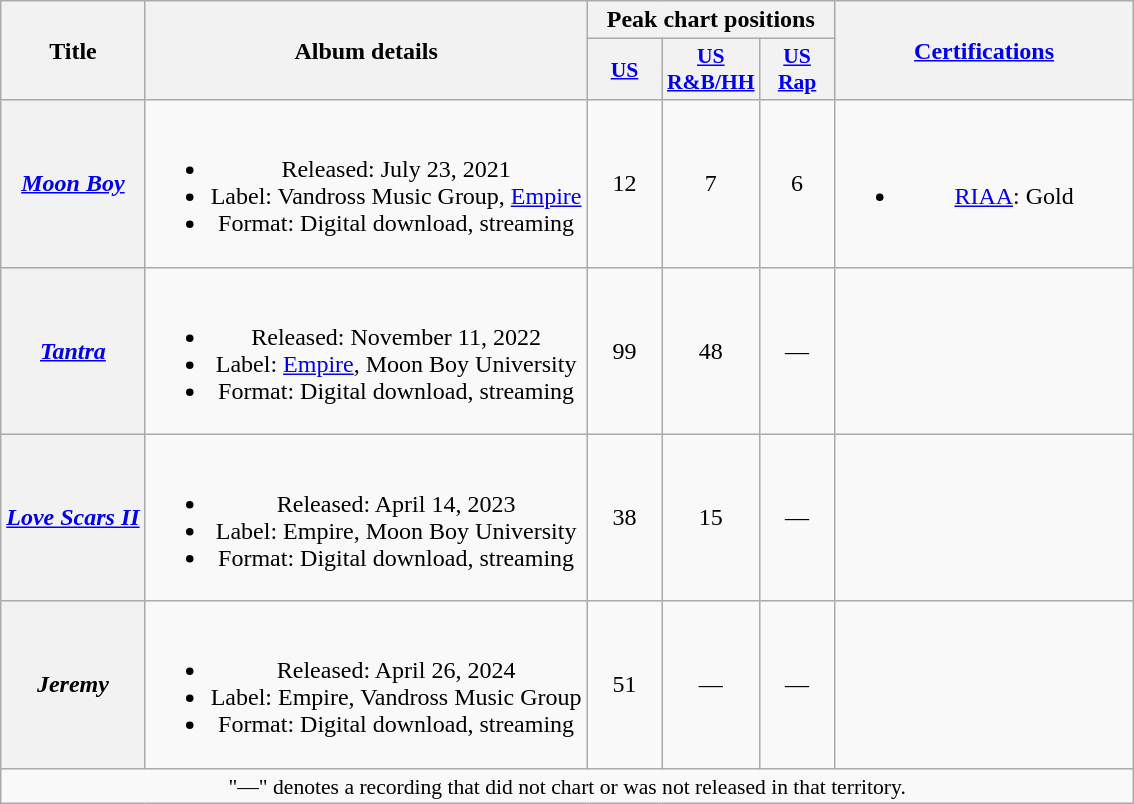<table class="wikitable plainrowheaders" style="text-align:center">
<tr>
<th scope="col" rowspan="2">Title</th>
<th scope="col" rowspan="2">Album details</th>
<th scope="col" colspan="3">Peak chart positions</th>
<th scope="col" rowspan="2" style="width:12em;"><a href='#'>Certifications</a></th>
</tr>
<tr>
<th scope="col" style="width:3em;font-size:90%;"><a href='#'>US</a><br></th>
<th scope="col" style="width:3em;font-size:90%;"><a href='#'>US<br>R&B/HH</a><br></th>
<th scope="col" style="width:3em;font-size:90%;"><a href='#'>US<br>Rap</a><br></th>
</tr>
<tr>
<th scope="row"><em><a href='#'>Moon Boy</a></em></th>
<td><br><ul><li>Released: July 23, 2021</li><li>Label: Vandross Music Group, <a href='#'>Empire</a></li><li>Format: Digital download, streaming</li></ul></td>
<td>12</td>
<td>7</td>
<td>6</td>
<td><br><ul><li><a href='#'>RIAA</a>: Gold</li></ul></td>
</tr>
<tr>
<th scope="row"><em><a href='#'>Tantra</a></em></th>
<td><br><ul><li>Released: November 11, 2022</li><li>Label: <a href='#'>Empire</a>, Moon Boy University</li><li>Format: Digital download, streaming</li></ul></td>
<td>99</td>
<td>48</td>
<td>—</td>
<td></td>
</tr>
<tr>
<th scope="row"><em><a href='#'>Love Scars II</a></em></th>
<td><br><ul><li>Released: April 14, 2023</li><li>Label: Empire, Moon Boy University</li><li>Format: Digital download, streaming</li></ul></td>
<td>38</td>
<td>15</td>
<td>—</td>
<td></td>
</tr>
<tr>
<th scope="row"><em>Jeremy</em></th>
<td><br><ul><li>Released: April 26, 2024</li><li>Label: Empire, Vandross Music Group</li><li>Format: Digital download, streaming</li></ul></td>
<td>51</td>
<td>—</td>
<td>—</td>
<td></td>
</tr>
<tr>
<td colspan="10" style="font-size:90%">"—" denotes a recording that did not chart or was not released in that territory.</td>
</tr>
</table>
